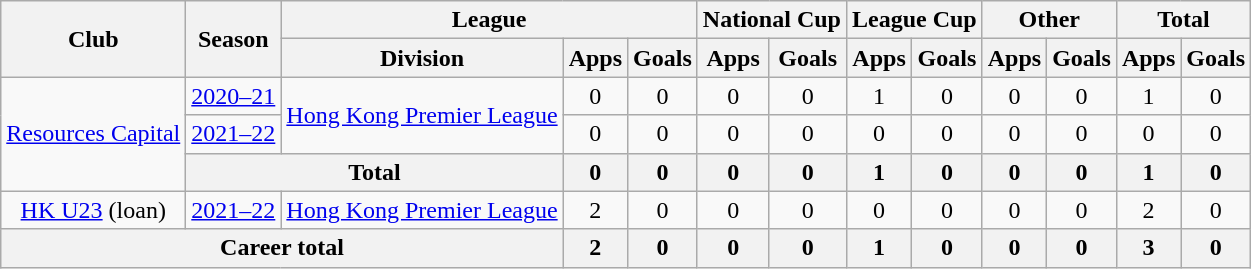<table class="wikitable" style="text-align: center">
<tr>
<th rowspan="2">Club</th>
<th rowspan="2">Season</th>
<th colspan="3">League</th>
<th colspan="2">National Cup</th>
<th colspan="2">League Cup</th>
<th colspan="2">Other</th>
<th colspan="2">Total</th>
</tr>
<tr>
<th>Division</th>
<th>Apps</th>
<th>Goals</th>
<th>Apps</th>
<th>Goals</th>
<th>Apps</th>
<th>Goals</th>
<th>Apps</th>
<th>Goals</th>
<th>Apps</th>
<th>Goals</th>
</tr>
<tr>
<td rowspan="3"><a href='#'>Resources Capital</a></td>
<td><a href='#'>2020–21</a></td>
<td rowspan="2"><a href='#'>Hong Kong Premier League</a></td>
<td>0</td>
<td>0</td>
<td>0</td>
<td>0</td>
<td>1</td>
<td>0</td>
<td>0</td>
<td>0</td>
<td>1</td>
<td>0</td>
</tr>
<tr>
<td><a href='#'>2021–22</a></td>
<td>0</td>
<td>0</td>
<td>0</td>
<td>0</td>
<td>0</td>
<td>0</td>
<td>0</td>
<td>0</td>
<td>0</td>
<td>0</td>
</tr>
<tr>
<th colspan=2>Total</th>
<th>0</th>
<th>0</th>
<th>0</th>
<th>0</th>
<th>1</th>
<th>0</th>
<th>0</th>
<th>0</th>
<th>1</th>
<th>0</th>
</tr>
<tr>
<td><a href='#'>HK U23</a> (loan)</td>
<td><a href='#'>2021–22</a></td>
<td><a href='#'>Hong Kong Premier League</a></td>
<td>2</td>
<td>0</td>
<td>0</td>
<td>0</td>
<td>0</td>
<td>0</td>
<td>0</td>
<td>0</td>
<td>2</td>
<td>0</td>
</tr>
<tr>
<th colspan=3>Career total</th>
<th>2</th>
<th>0</th>
<th>0</th>
<th>0</th>
<th>1</th>
<th>0</th>
<th>0</th>
<th>0</th>
<th>3</th>
<th>0</th>
</tr>
</table>
